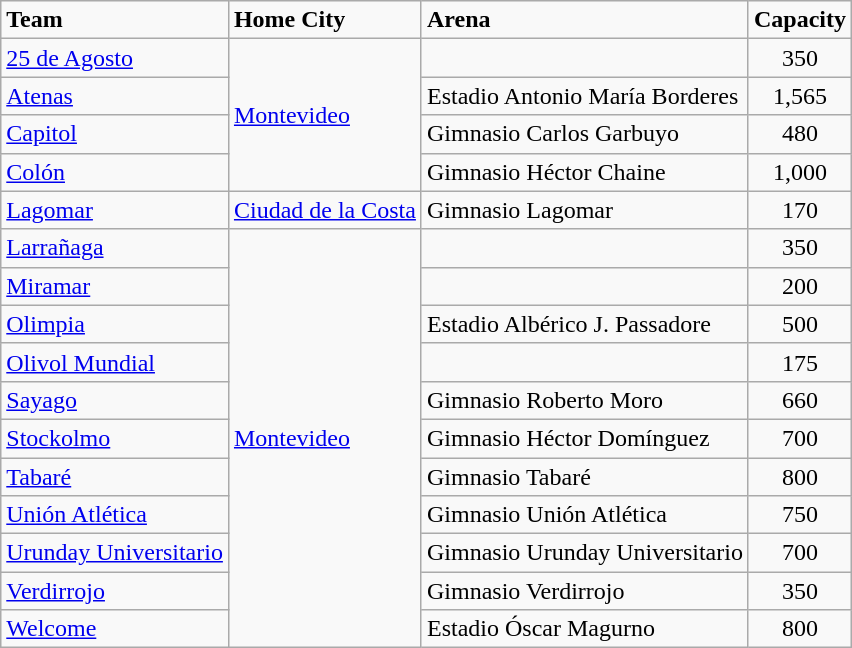<table class="wikitable sortable">
<tr>
<td><strong>Team</strong></td>
<td><strong>Home City</strong></td>
<td><strong>Arena</strong></td>
<td><strong>Capacity</strong></td>
</tr>
<tr align=left>
<td><a href='#'>25 de Agosto</a></td>
<td rowspan=4> <a href='#'>Montevideo</a></td>
<td></td>
<td align="center">350</td>
</tr>
<tr align=left>
<td><a href='#'>Atenas</a></td>
<td>Estadio Antonio María Borderes</td>
<td align="center">1,565</td>
</tr>
<tr align=left>
<td><a href='#'>Capitol</a></td>
<td>Gimnasio Carlos Garbuyo</td>
<td align="center">480</td>
</tr>
<tr align=left>
<td><a href='#'>Colón</a></td>
<td>Gimnasio Héctor Chaine</td>
<td align="center">1,000</td>
</tr>
<tr align=left>
<td><a href='#'>Lagomar</a></td>
<td> <a href='#'>Ciudad de la Costa</a></td>
<td>Gimnasio Lagomar</td>
<td align="center">170</td>
</tr>
<tr align=left>
<td><a href='#'>Larrañaga</a></td>
<td rowspan=12> <a href='#'>Montevideo</a></td>
<td></td>
<td align="center">350</td>
</tr>
<tr align=left>
<td><a href='#'>Miramar</a></td>
<td></td>
<td align="center">200</td>
</tr>
<tr align=left>
<td><a href='#'>Olimpia</a></td>
<td>Estadio Albérico J. Passadore</td>
<td align="center">500</td>
</tr>
<tr align=left>
<td><a href='#'>Olivol Mundial</a></td>
<td></td>
<td align="center">175</td>
</tr>
<tr align=left>
<td><a href='#'>Sayago</a></td>
<td>Gimnasio Roberto Moro</td>
<td align="center">660</td>
</tr>
<tr align=left>
<td><a href='#'>Stockolmo</a></td>
<td>Gimnasio Héctor Domínguez</td>
<td align="center">700</td>
</tr>
<tr align=left>
<td><a href='#'>Tabaré</a></td>
<td>Gimnasio Tabaré</td>
<td align="center">800</td>
</tr>
<tr align=left>
<td><a href='#'>Unión Atlética</a></td>
<td>Gimnasio Unión Atlética</td>
<td align="center">750</td>
</tr>
<tr align=left>
<td><a href='#'>Urunday Universitario</a></td>
<td>Gimnasio Urunday Universitario</td>
<td align="center">700</td>
</tr>
<tr align=left>
<td><a href='#'>Verdirrojo</a></td>
<td>Gimnasio Verdirrojo</td>
<td align="center">350</td>
</tr>
<tr align=left>
<td><a href='#'>Welcome</a></td>
<td>Estadio Óscar Magurno</td>
<td align="center">800</td>
</tr>
</table>
